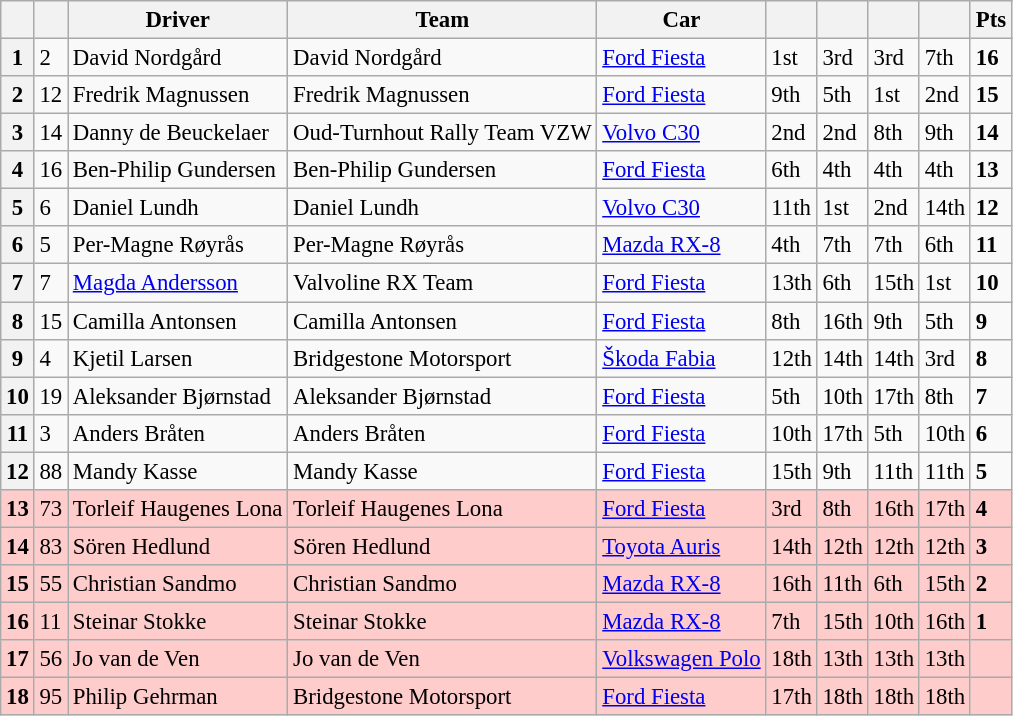<table class=wikitable style="font-size:95%">
<tr>
<th></th>
<th></th>
<th>Driver</th>
<th>Team</th>
<th>Car</th>
<th></th>
<th></th>
<th></th>
<th></th>
<th>Pts</th>
</tr>
<tr>
<th>1</th>
<td>2</td>
<td> David Nordgård</td>
<td>David Nordgård</td>
<td><a href='#'>Ford Fiesta</a></td>
<td>1st</td>
<td>3rd</td>
<td>3rd</td>
<td>7th</td>
<td><strong>16</strong></td>
</tr>
<tr>
<th>2</th>
<td>12</td>
<td> Fredrik Magnussen</td>
<td>Fredrik Magnussen</td>
<td><a href='#'>Ford Fiesta</a></td>
<td>9th</td>
<td>5th</td>
<td>1st</td>
<td>2nd</td>
<td><strong>15</strong></td>
</tr>
<tr>
<th>3</th>
<td>14</td>
<td> Danny de Beuckelaer</td>
<td>Oud-Turnhout Rally Team VZW</td>
<td><a href='#'>Volvo C30</a></td>
<td>2nd</td>
<td>2nd</td>
<td>8th</td>
<td>9th</td>
<td><strong>14</strong></td>
</tr>
<tr>
<th>4</th>
<td>16</td>
<td> Ben-Philip Gundersen</td>
<td>Ben-Philip Gundersen</td>
<td><a href='#'>Ford Fiesta</a></td>
<td>6th</td>
<td>4th</td>
<td>4th</td>
<td>4th</td>
<td><strong>13</strong></td>
</tr>
<tr>
<th>5</th>
<td>6</td>
<td> Daniel Lundh</td>
<td>Daniel Lundh</td>
<td><a href='#'>Volvo C30</a></td>
<td>11th</td>
<td>1st</td>
<td>2nd</td>
<td>14th</td>
<td><strong>12</strong></td>
</tr>
<tr>
<th>6</th>
<td>5</td>
<td> Per-Magne Røyrås</td>
<td>Per-Magne Røyrås</td>
<td><a href='#'>Mazda RX-8</a></td>
<td>4th</td>
<td>7th</td>
<td>7th</td>
<td>6th</td>
<td><strong>11</strong></td>
</tr>
<tr>
<th>7</th>
<td>7</td>
<td> <a href='#'>Magda Andersson</a></td>
<td>Valvoline RX Team</td>
<td><a href='#'>Ford Fiesta</a></td>
<td>13th</td>
<td>6th</td>
<td>15th</td>
<td>1st</td>
<td><strong>10</strong></td>
</tr>
<tr>
<th>8</th>
<td>15</td>
<td> Camilla Antonsen</td>
<td>Camilla Antonsen</td>
<td><a href='#'>Ford Fiesta</a></td>
<td>8th</td>
<td>16th</td>
<td>9th</td>
<td>5th</td>
<td><strong>9</strong></td>
</tr>
<tr>
<th>9</th>
<td>4</td>
<td> Kjetil Larsen</td>
<td>Bridgestone Motorsport</td>
<td><a href='#'>Škoda Fabia</a></td>
<td>12th</td>
<td>14th</td>
<td>14th</td>
<td>3rd</td>
<td><strong>8</strong></td>
</tr>
<tr>
<th>10</th>
<td>19</td>
<td> Aleksander Bjørnstad</td>
<td>Aleksander Bjørnstad</td>
<td><a href='#'>Ford Fiesta</a></td>
<td>5th</td>
<td>10th</td>
<td>17th</td>
<td>8th</td>
<td><strong>7</strong></td>
</tr>
<tr>
<th>11</th>
<td>3</td>
<td> Anders Bråten</td>
<td>Anders Bråten</td>
<td><a href='#'>Ford Fiesta</a></td>
<td>10th</td>
<td>17th</td>
<td>5th</td>
<td>10th</td>
<td><strong>6</strong></td>
</tr>
<tr>
<th>12</th>
<td>88</td>
<td> Mandy Kasse</td>
<td>Mandy Kasse</td>
<td><a href='#'>Ford Fiesta</a></td>
<td>15th</td>
<td>9th</td>
<td>11th</td>
<td>11th</td>
<td><strong>5</strong></td>
</tr>
<tr>
<th style="background:#ffcccc;">13</th>
<td style="background:#ffcccc;">73</td>
<td style="background:#ffcccc;"> Torleif Haugenes Lona</td>
<td style="background:#ffcccc;">Torleif Haugenes Lona</td>
<td style="background:#ffcccc;"><a href='#'>Ford Fiesta</a></td>
<td style="background:#ffcccc;">3rd</td>
<td style="background:#ffcccc;">8th</td>
<td style="background:#ffcccc;">16th</td>
<td style="background:#ffcccc;">17th</td>
<td style="background:#ffcccc;"><strong>4</strong></td>
</tr>
<tr>
<th style="background:#ffcccc;">14</th>
<td style="background:#ffcccc;">83</td>
<td style="background:#ffcccc;"> Sören Hedlund</td>
<td style="background:#ffcccc;">Sören Hedlund</td>
<td style="background:#ffcccc;"><a href='#'>Toyota Auris</a></td>
<td style="background:#ffcccc;">14th</td>
<td style="background:#ffcccc;">12th</td>
<td style="background:#ffcccc;">12th</td>
<td style="background:#ffcccc;">12th</td>
<td style="background:#ffcccc;"><strong>3</strong></td>
</tr>
<tr>
<th style="background:#ffcccc;">15</th>
<td style="background:#ffcccc;">55</td>
<td style="background:#ffcccc;"> Christian Sandmo</td>
<td style="background:#ffcccc;">Christian Sandmo</td>
<td style="background:#ffcccc;"><a href='#'>Mazda RX-8</a></td>
<td style="background:#ffcccc;">16th</td>
<td style="background:#ffcccc;">11th</td>
<td style="background:#ffcccc;">6th</td>
<td style="background:#ffcccc;">15th</td>
<td style="background:#ffcccc;"><strong>2</strong></td>
</tr>
<tr>
<th style="background:#ffcccc;">16</th>
<td style="background:#ffcccc;">11</td>
<td style="background:#ffcccc;"> Steinar Stokke</td>
<td style="background:#ffcccc;">Steinar Stokke</td>
<td style="background:#ffcccc;"><a href='#'>Mazda RX-8</a></td>
<td style="background:#ffcccc;">7th</td>
<td style="background:#ffcccc;">15th</td>
<td style="background:#ffcccc;">10th</td>
<td style="background:#ffcccc;">16th</td>
<td style="background:#ffcccc;"><strong>1</strong></td>
</tr>
<tr>
<th style="background:#ffcccc;">17</th>
<td style="background:#ffcccc;">56</td>
<td style="background:#ffcccc;"> Jo van de Ven</td>
<td style="background:#ffcccc;">Jo van de Ven</td>
<td style="background:#ffcccc;"><a href='#'>Volkswagen Polo</a></td>
<td style="background:#ffcccc;">18th</td>
<td style="background:#ffcccc;">13th</td>
<td style="background:#ffcccc;">13th</td>
<td style="background:#ffcccc;">13th</td>
<td style="background:#ffcccc;"></td>
</tr>
<tr>
<th style="background:#ffcccc;">18</th>
<td style="background:#ffcccc;">95</td>
<td style="background:#ffcccc;"> Philip Gehrman</td>
<td style="background:#ffcccc;">Bridgestone Motorsport</td>
<td style="background:#ffcccc;"><a href='#'>Ford Fiesta</a></td>
<td style="background:#ffcccc;">17th</td>
<td style="background:#ffcccc;">18th</td>
<td style="background:#ffcccc;">18th</td>
<td style="background:#ffcccc;">18th</td>
<td style="background:#ffcccc;"></td>
</tr>
</table>
